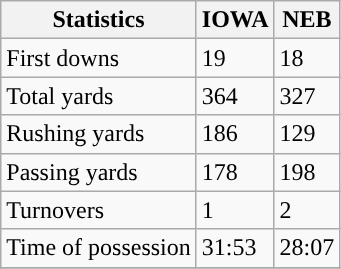<table class="wikitable">
<tr>
<th>Statistics</th>
<th>IOWA</th>
<th>NEB</th>
</tr>
<tr>
<td>First downs</td>
<td>19</td>
<td>18</td>
</tr>
<tr>
<td>Total yards</td>
<td>364</td>
<td>327</td>
</tr>
<tr>
<td>Rushing yards</td>
<td>186</td>
<td>129</td>
</tr>
<tr>
<td>Passing yards</td>
<td>178</td>
<td>198</td>
</tr>
<tr>
<td>Turnovers</td>
<td>1</td>
<td>2</td>
</tr>
<tr>
<td>Time of possession</td>
<td>31:53</td>
<td>28:07</td>
</tr>
<tr>
</tr>
</table>
